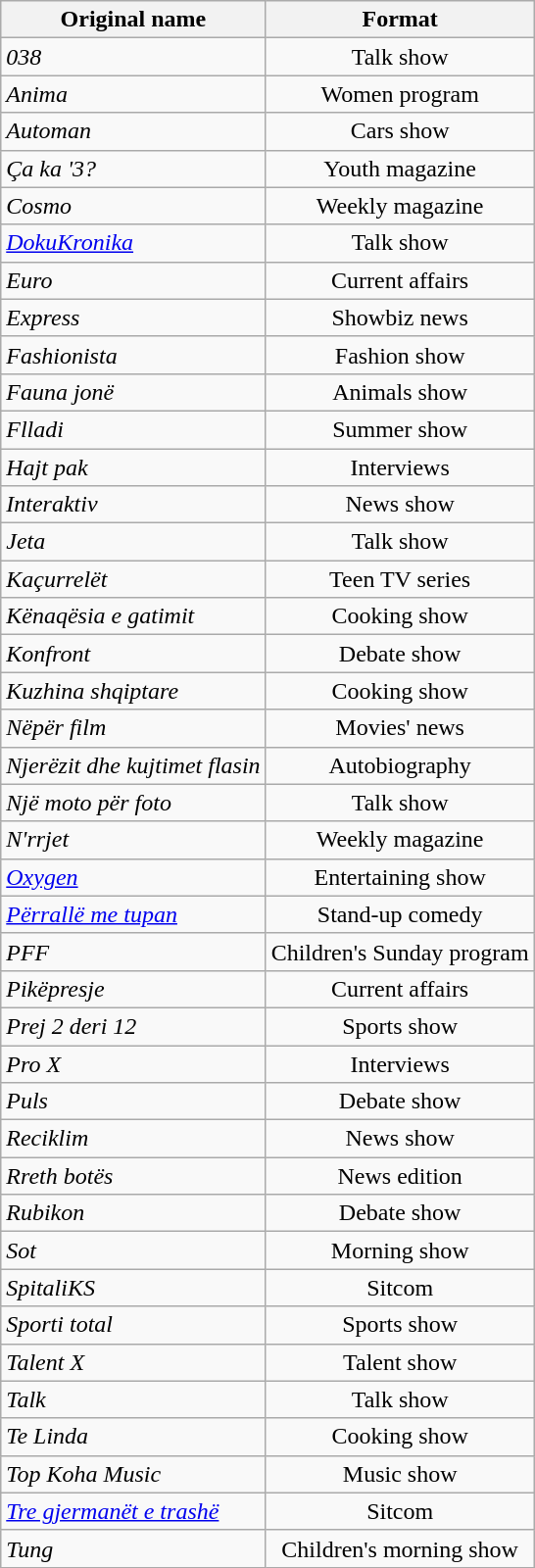<table class="wikitable">
<tr>
<th>Original name</th>
<th>Format</th>
</tr>
<tr>
<td><em>038</em></td>
<td align=center>Talk show</td>
</tr>
<tr>
<td><em>Anima</em></td>
<td align=center>Women program</td>
</tr>
<tr>
<td><em>Automan</em></td>
<td align=center>Cars show</td>
</tr>
<tr>
<td><em>Ça ka '3?</em></td>
<td align=center>Youth magazine</td>
</tr>
<tr>
<td><em>Cosmo</em></td>
<td align=center>Weekly magazine</td>
</tr>
<tr>
<td><em><a href='#'>DokuKronika</a></em></td>
<td align=center>Talk show</td>
</tr>
<tr>
<td><em>Euro</em></td>
<td align=center>Current affairs</td>
</tr>
<tr>
<td><em>Express</em></td>
<td align=center>Showbiz news</td>
</tr>
<tr>
<td><em>Fashionista</em></td>
<td align=center>Fashion show</td>
</tr>
<tr>
<td><em>Fauna jonë</em></td>
<td align=center>Animals show</td>
</tr>
<tr>
<td><em>Flladi</em></td>
<td align=center>Summer show</td>
</tr>
<tr>
<td><em>Hajt pak</em></td>
<td align=center>Interviews</td>
</tr>
<tr>
<td><em>Interaktiv</em></td>
<td align=center>News show</td>
</tr>
<tr>
<td><em>Jeta</em></td>
<td align=center>Talk show</td>
</tr>
<tr>
<td><em>Kaçurrelët</em></td>
<td align=center>Teen TV series</td>
</tr>
<tr>
<td><em>Kënaqësia e gatimit</em></td>
<td align=center>Cooking show</td>
</tr>
<tr>
<td><em>Konfront</em></td>
<td align=center>Debate show</td>
</tr>
<tr>
<td><em>Kuzhina shqiptare</em></td>
<td align=center>Cooking show</td>
</tr>
<tr>
<td><em>Nëpër film</em></td>
<td align=center>Movies' news</td>
</tr>
<tr>
<td><em>Njerëzit dhe kujtimet flasin</em></td>
<td align=center>Autobiography</td>
</tr>
<tr>
<td><em>Një moto për foto</em></td>
<td align=center>Talk show</td>
</tr>
<tr>
<td><em>N'rrjet</em></td>
<td align=center>Weekly magazine</td>
</tr>
<tr>
<td><em><a href='#'>Oxygen</a></em></td>
<td align=center>Entertaining show</td>
</tr>
<tr>
<td><em><a href='#'>Përrallë me tupan</a></em></td>
<td align=center>Stand-up comedy</td>
</tr>
<tr>
<td><em>PFF</em></td>
<td align=center>Children's Sunday program</td>
</tr>
<tr>
<td><em>Pikëpresje</em></td>
<td align=center>Current affairs</td>
</tr>
<tr>
<td><em>Prej 2 deri 12</em></td>
<td align=center>Sports show</td>
</tr>
<tr>
<td><em>Pro X</em></td>
<td align=center>Interviews</td>
</tr>
<tr>
<td><em>Puls</em></td>
<td align=center>Debate show</td>
</tr>
<tr>
<td><em>Reciklim</em></td>
<td align=center>News show</td>
</tr>
<tr>
<td><em>Rreth botës</em></td>
<td align=center>News edition</td>
</tr>
<tr>
<td><em>Rubikon</em></td>
<td align=center>Debate show</td>
</tr>
<tr>
<td><em>Sot</em></td>
<td align=center>Morning show</td>
</tr>
<tr>
<td><em>SpitaliKS</em></td>
<td align=center>Sitcom</td>
</tr>
<tr>
<td><em>Sporti total</em></td>
<td align=center>Sports show</td>
</tr>
<tr>
<td><em>Talent X</em></td>
<td align=center>Talent show</td>
</tr>
<tr>
<td><em>Talk</em></td>
<td align=center>Talk show</td>
</tr>
<tr>
<td><em>Te Linda</em></td>
<td align=center>Cooking show</td>
</tr>
<tr>
<td><em>Top Koha Music</em></td>
<td align=center>Music show</td>
</tr>
<tr>
<td><em><a href='#'>Tre gjermanët e trashë</a></em></td>
<td align=center>Sitcom</td>
</tr>
<tr>
<td><em>Tung</em></td>
<td align=center>Children's morning show</td>
</tr>
</table>
